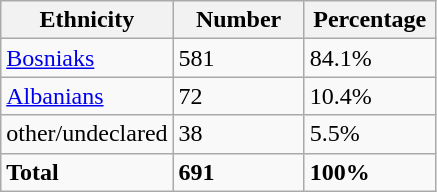<table class="wikitable">
<tr>
<th width="100px">Ethnicity</th>
<th width="80px">Number</th>
<th width="80px">Percentage</th>
</tr>
<tr>
<td><a href='#'>Bosniaks</a></td>
<td>581</td>
<td>84.1%</td>
</tr>
<tr>
<td><a href='#'>Albanians</a></td>
<td>72</td>
<td>10.4%</td>
</tr>
<tr>
<td>other/undeclared</td>
<td>38</td>
<td>5.5%</td>
</tr>
<tr>
<td><strong>Total</strong></td>
<td><strong>691</strong></td>
<td><strong>100%</strong></td>
</tr>
</table>
